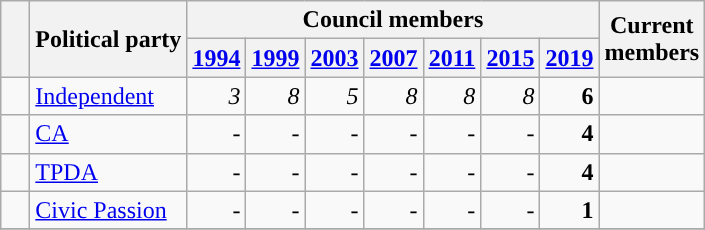<table class="wikitable">
<tr>
<th rowspan="2">   </th>
<th rowspan="2">Political party</th>
<th colspan="7">Council members</th>
<th colspan="23" rowspan="2">Current<br>members</th>
</tr>
<tr>
<th><a href='#'>1994</a></th>
<th><a href='#'>1999</a></th>
<th><a href='#'>2003</a></th>
<th><a href='#'>2007</a></th>
<th><a href='#'>2011</a></th>
<th><a href='#'>2015</a></th>
<th><a href='#'>2019</a></th>
</tr>
<tr>
<td bgcolor=> </td>
<td><a href='#'>Independent</a></td>
<td style="text-align: right"><em>3</em></td>
<td style="text-align: right"><em>8</em></td>
<td style="text-align: right"><em>5</em></td>
<td style="text-align: right"><em>8</em></td>
<td style="text-align: right"><em>8</em></td>
<td style="text-align: right"><em>8</em></td>
<td style="text-align: right"><strong>6</strong></td>
<td></td>
</tr>
<tr>
<td style="background-color:"> </td>
<td><a href='#'>CA</a></td>
<td style="text-align: right"><em>-</em></td>
<td style="text-align: right"><em>-</em></td>
<td style="text-align: right"><em>-</em></td>
<td style="text-align: right"><em>-</em></td>
<td style="text-align: right"><em>-</em></td>
<td style="text-align: right"><em>-</em></td>
<td style="text-align: right"><strong>4</strong></td>
<td></td>
</tr>
<tr>
<td style="background-color:"> </td>
<td><a href='#'>TPDA</a></td>
<td style="text-align: right"><em>-</em></td>
<td style="text-align: right"><em>-</em></td>
<td style="text-align: right"><em>-</em></td>
<td style="text-align: right"><em>-</em></td>
<td style="text-align: right"><em>-</em></td>
<td style="text-align: right"><em>-</em></td>
<td style="text-align: right"><strong>4</strong></td>
<td></td>
</tr>
<tr>
<td style="background-color:"> </td>
<td><a href='#'>Civic Passion</a></td>
<td style="text-align: right"><em>-</em></td>
<td style="text-align: right"><em>-</em></td>
<td style="text-align: right"><em>-</em></td>
<td style="text-align: right"><em>-</em></td>
<td style="text-align: right"><em>-</em></td>
<td style="text-align: right"><em>-</em></td>
<td style="text-align: right"><strong>1</strong></td>
<td></td>
</tr>
<tr>
</tr>
</table>
